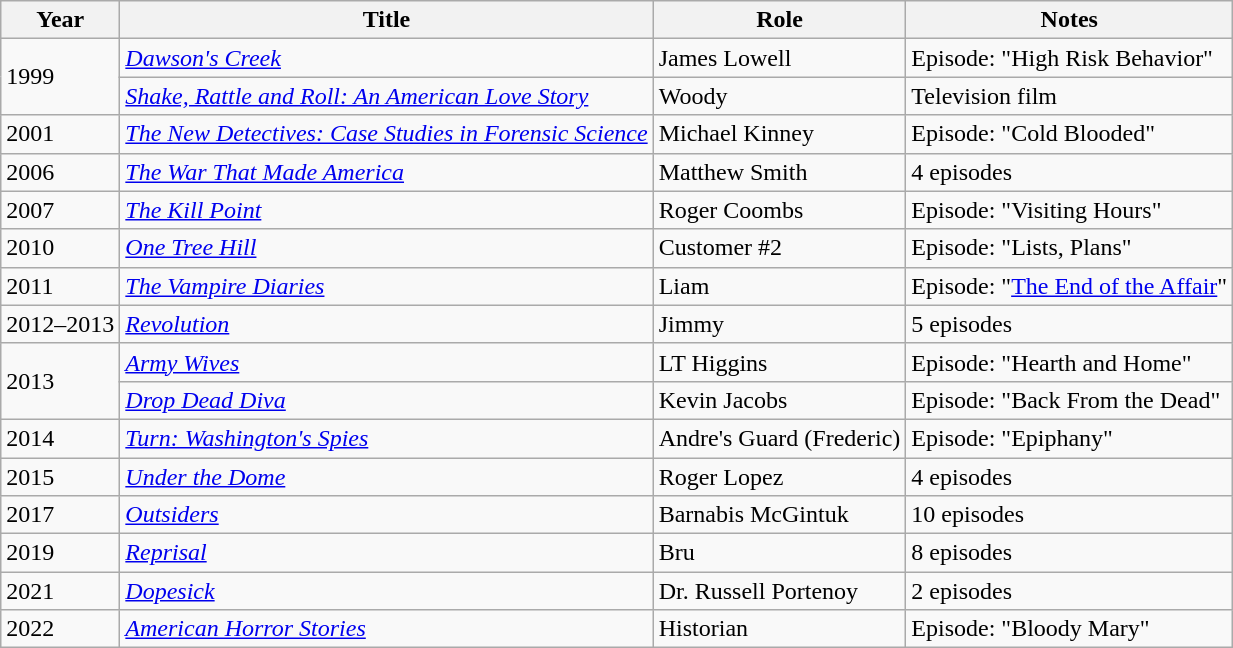<table class="wikitable sortable">
<tr>
<th>Year</th>
<th>Title</th>
<th>Role</th>
<th class="unsortable">Notes</th>
</tr>
<tr>
<td rowspan=2>1999</td>
<td><em><a href='#'>Dawson's Creek</a></em></td>
<td>James Lowell</td>
<td>Episode: "High Risk Behavior"</td>
</tr>
<tr>
<td><em><a href='#'>Shake, Rattle and Roll: An American Love Story</a></em></td>
<td>Woody</td>
<td>Television film</td>
</tr>
<tr>
<td>2001</td>
<td><em><a href='#'>The New Detectives: Case Studies in Forensic Science</a></em></td>
<td>Michael Kinney</td>
<td>Episode: "Cold Blooded"</td>
</tr>
<tr>
<td>2006</td>
<td><em><a href='#'>The War That Made America</a></em></td>
<td>Matthew Smith</td>
<td>4 episodes</td>
</tr>
<tr>
<td>2007</td>
<td><em><a href='#'>The Kill Point</a></em></td>
<td>Roger Coombs</td>
<td>Episode: "Visiting Hours"</td>
</tr>
<tr>
<td>2010</td>
<td><em><a href='#'>One Tree Hill</a></em></td>
<td>Customer #2</td>
<td>Episode: "Lists, Plans"</td>
</tr>
<tr>
<td>2011</td>
<td><em><a href='#'>The Vampire Diaries</a></em></td>
<td>Liam</td>
<td>Episode: "<a href='#'>The End of the Affair</a>"</td>
</tr>
<tr>
<td>2012–2013</td>
<td><em><a href='#'>Revolution</a></em></td>
<td>Jimmy</td>
<td>5 episodes</td>
</tr>
<tr>
<td rowspan=2>2013</td>
<td><em><a href='#'>Army Wives</a></em></td>
<td>LT Higgins</td>
<td>Episode: "Hearth and Home"</td>
</tr>
<tr>
<td><em><a href='#'>Drop Dead Diva</a></em></td>
<td>Kevin Jacobs</td>
<td>Episode: "Back From the Dead"</td>
</tr>
<tr>
<td>2014</td>
<td><em><a href='#'>Turn: Washington's Spies</a></em></td>
<td>Andre's Guard (Frederic)</td>
<td>Episode: "Epiphany"</td>
</tr>
<tr>
<td>2015</td>
<td><em><a href='#'>Under the Dome</a></em></td>
<td>Roger Lopez</td>
<td>4 episodes</td>
</tr>
<tr>
<td>2017</td>
<td><em><a href='#'>Outsiders</a></em></td>
<td>Barnabis McGintuk</td>
<td>10 episodes</td>
</tr>
<tr>
<td>2019</td>
<td><em><a href='#'>Reprisal</a></em></td>
<td>Bru</td>
<td>8 episodes</td>
</tr>
<tr>
<td>2021</td>
<td><em><a href='#'>Dopesick</a></em></td>
<td>Dr. Russell Portenoy</td>
<td>2 episodes</td>
</tr>
<tr>
<td>2022</td>
<td><em><a href='#'>American Horror Stories</a></em></td>
<td>Historian</td>
<td>Episode: "Bloody Mary"</td>
</tr>
</table>
